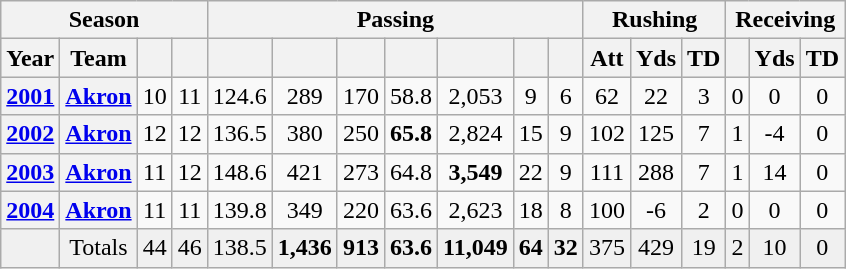<table class="wikitable" style="text-align:center">
<tr>
<th colspan="4">Season</th>
<th colspan="7">Passing</th>
<th colspan="3">Rushing</th>
<th colspan="3">Receiving</th>
</tr>
<tr style="background:#e0e0e0;">
<th>Year</th>
<th>Team</th>
<th></th>
<th></th>
<th></th>
<th></th>
<th></th>
<th></th>
<th></th>
<th></th>
<th></th>
<th>Att</th>
<th>Yds</th>
<th>TD</th>
<th></th>
<th>Yds</th>
<th>TD</th>
</tr>
<tr>
<th><a href='#'>2001</a></th>
<th><a href='#'>Akron</a></th>
<td>10</td>
<td>11</td>
<td>124.6</td>
<td>289</td>
<td>170</td>
<td>58.8</td>
<td>2,053</td>
<td>9</td>
<td>6</td>
<td>62</td>
<td>22</td>
<td>3</td>
<td>0</td>
<td>0</td>
<td>0</td>
</tr>
<tr>
<th><a href='#'>2002</a></th>
<th><a href='#'>Akron</a></th>
<td>12</td>
<td>12</td>
<td>136.5</td>
<td>380</td>
<td>250</td>
<td><strong>65.8</strong></td>
<td>2,824</td>
<td>15</td>
<td>9</td>
<td>102</td>
<td>125</td>
<td>7</td>
<td>1</td>
<td>-4</td>
<td>0</td>
</tr>
<tr>
<th><a href='#'>2003</a></th>
<th><a href='#'>Akron</a></th>
<td>11</td>
<td>12</td>
<td>148.6</td>
<td>421</td>
<td>273</td>
<td>64.8</td>
<td><strong>3,549</strong></td>
<td>22</td>
<td>9</td>
<td>111</td>
<td>288</td>
<td>7</td>
<td>1</td>
<td>14</td>
<td>0</td>
</tr>
<tr>
<th><a href='#'>2004</a></th>
<th><a href='#'>Akron</a></th>
<td>11</td>
<td>11</td>
<td>139.8</td>
<td>349</td>
<td>220</td>
<td>63.6</td>
<td>2,623</td>
<td>18</td>
<td>8</td>
<td>100</td>
<td>-6</td>
<td>2</td>
<td>0</td>
<td>0</td>
<td>0</td>
</tr>
<tr style="background:#f0f0f0;">
<td></td>
<td>Totals</td>
<td>44</td>
<td>46</td>
<td>138.5</td>
<td><strong>1,436</strong></td>
<td><strong>913</strong></td>
<td><strong>63.6</strong></td>
<td><strong>11,049</strong></td>
<td><strong>64</strong></td>
<td><strong>32</strong></td>
<td>375</td>
<td>429</td>
<td>19</td>
<td>2</td>
<td>10</td>
<td>0</td>
</tr>
</table>
